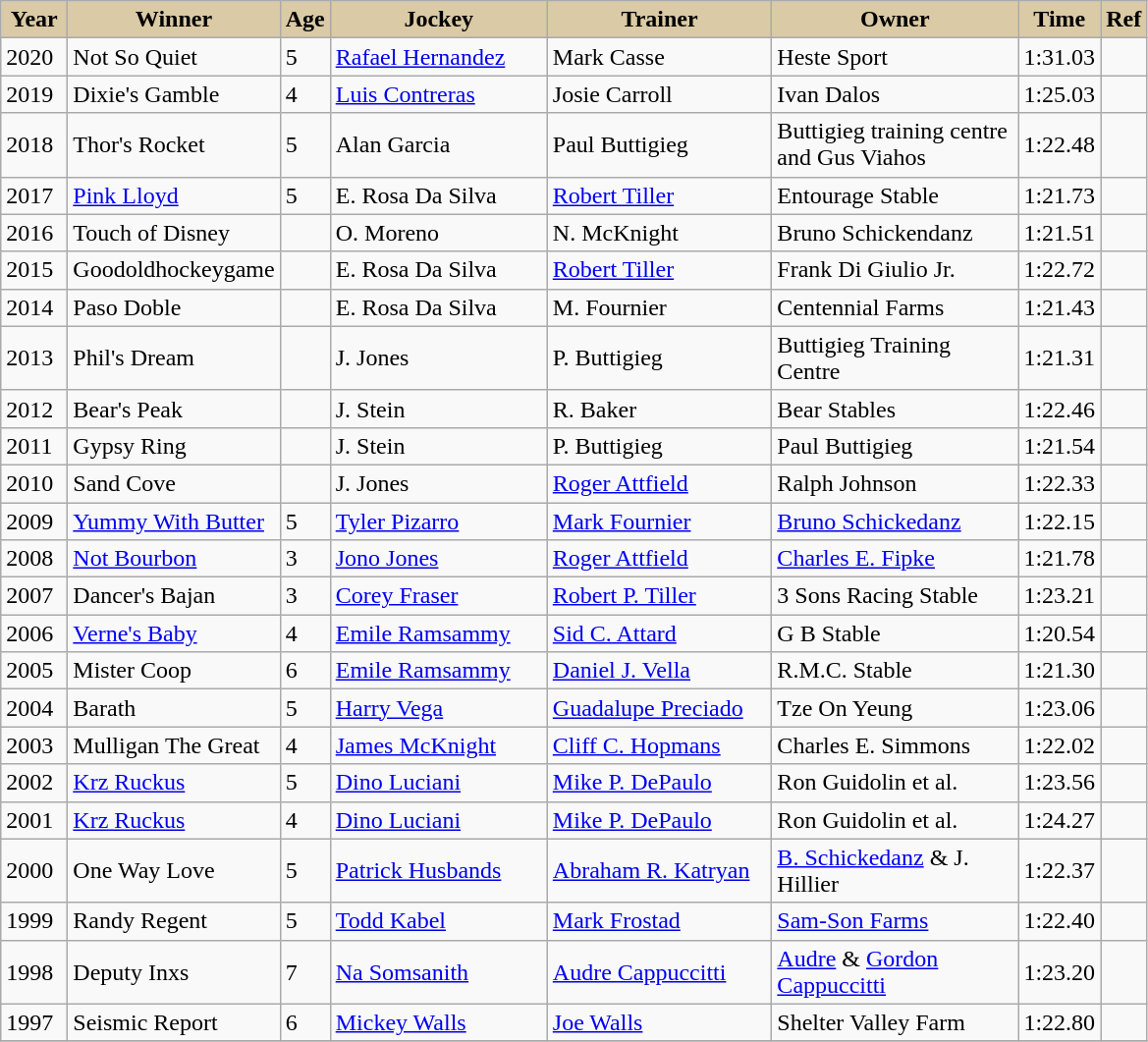<table class="wikitable sortable">
<tr>
<th style="background-color:#DACAA5; width:38px">Year<br></th>
<th style="background-color:#DACAA5; width:135px">Winner<br></th>
<th style="background-color:#DACAA5">Age<br></th>
<th style="background-color:#DACAA5; width:140px">Jockey<br></th>
<th style="background-color:#DACAA5; width:145px">Trainer<br></th>
<th style="background-color:#DACAA5; width:160px">Owner<br></th>
<th style="background-color:#DACAA5">Time</th>
<th style="background-color:#DACAA5">Ref</th>
</tr>
<tr>
<td>2020</td>
<td>Not So Quiet</td>
<td>5</td>
<td><a href='#'>Rafael Hernandez</a></td>
<td>Mark Casse</td>
<td>Heste Sport</td>
<td>1:31.03</td>
<td></td>
</tr>
<tr>
<td>2019</td>
<td>Dixie's Gamble</td>
<td>4</td>
<td><a href='#'>Luis Contreras</a></td>
<td>Josie Carroll</td>
<td>Ivan Dalos</td>
<td>1:25.03</td>
<td></td>
</tr>
<tr>
<td>2018</td>
<td>Thor's Rocket</td>
<td>5</td>
<td>Alan Garcia</td>
<td>Paul Buttigieg</td>
<td>Buttigieg training centre and Gus Viahos</td>
<td>1:22.48</td>
<td></td>
</tr>
<tr>
<td>2017</td>
<td><a href='#'>Pink Lloyd</a></td>
<td>5</td>
<td>E. Rosa Da Silva</td>
<td><a href='#'>Robert Tiller</a></td>
<td>Entourage Stable</td>
<td>1:21.73</td>
<td></td>
</tr>
<tr>
<td>2016</td>
<td>Touch of Disney</td>
<td></td>
<td>O. Moreno</td>
<td>N. McKnight</td>
<td>Bruno Schickendanz</td>
<td>1:21.51</td>
<td></td>
</tr>
<tr>
<td>2015</td>
<td>Goodoldhockeygame</td>
<td></td>
<td>E. Rosa Da Silva</td>
<td><a href='#'>Robert Tiller</a></td>
<td>Frank Di Giulio Jr.</td>
<td>1:22.72</td>
<td></td>
</tr>
<tr>
<td>2014</td>
<td>Paso Doble</td>
<td></td>
<td>E. Rosa Da Silva</td>
<td>M. Fournier</td>
<td>Centennial Farms</td>
<td>1:21.43</td>
<td></td>
</tr>
<tr>
<td>2013</td>
<td>Phil's Dream</td>
<td></td>
<td>J. Jones</td>
<td>P. Buttigieg</td>
<td>Buttigieg Training Centre</td>
<td>1:21.31</td>
<td></td>
</tr>
<tr>
<td>2012</td>
<td>Bear's Peak</td>
<td></td>
<td>J. Stein</td>
<td>R. Baker</td>
<td>Bear Stables</td>
<td>1:22.46</td>
<td></td>
</tr>
<tr>
<td>2011</td>
<td>Gypsy Ring</td>
<td></td>
<td>J. Stein</td>
<td>P. Buttigieg</td>
<td>Paul Buttigieg</td>
<td>1:21.54</td>
<td></td>
</tr>
<tr>
<td>2010</td>
<td>Sand Cove</td>
<td></td>
<td>J. Jones</td>
<td><a href='#'>Roger Attfield</a></td>
<td>Ralph Johnson</td>
<td>1:22.33</td>
<td></td>
</tr>
<tr>
<td>2009</td>
<td><a href='#'>Yummy With Butter</a></td>
<td>5</td>
<td><a href='#'>Tyler Pizarro</a></td>
<td><a href='#'>Mark Fournier</a></td>
<td><a href='#'>Bruno Schickedanz</a></td>
<td>1:22.15</td>
<td></td>
</tr>
<tr>
<td>2008</td>
<td><a href='#'>Not Bourbon</a></td>
<td>3</td>
<td><a href='#'>Jono Jones</a></td>
<td><a href='#'>Roger Attfield</a></td>
<td><a href='#'>Charles E. Fipke</a></td>
<td>1:21.78</td>
<td></td>
</tr>
<tr>
<td>2007</td>
<td>Dancer's Bajan</td>
<td>3</td>
<td><a href='#'>Corey Fraser</a></td>
<td><a href='#'>Robert P. Tiller</a></td>
<td>3 Sons Racing Stable</td>
<td>1:23.21</td>
<td></td>
</tr>
<tr>
<td>2006</td>
<td><a href='#'>Verne's Baby</a></td>
<td>4</td>
<td><a href='#'>Emile Ramsammy</a></td>
<td><a href='#'>Sid C. Attard</a></td>
<td>G B Stable</td>
<td>1:20.54</td>
<td></td>
</tr>
<tr>
<td>2005</td>
<td>Mister Coop</td>
<td>6</td>
<td><a href='#'>Emile Ramsammy</a></td>
<td><a href='#'>Daniel J. Vella</a></td>
<td>R.M.C. Stable</td>
<td>1:21.30</td>
<td></td>
</tr>
<tr>
<td>2004</td>
<td>Barath</td>
<td>5</td>
<td><a href='#'>Harry Vega</a></td>
<td><a href='#'>Guadalupe Preciado</a></td>
<td>Tze On Yeung</td>
<td>1:23.06</td>
<td></td>
</tr>
<tr>
<td>2003</td>
<td>Mulligan The Great</td>
<td>4</td>
<td><a href='#'>James McKnight</a></td>
<td><a href='#'>Cliff C. Hopmans</a></td>
<td>Charles E. Simmons</td>
<td>1:22.02</td>
<td></td>
</tr>
<tr>
<td>2002</td>
<td><a href='#'>Krz Ruckus</a></td>
<td>5</td>
<td><a href='#'>Dino Luciani</a></td>
<td><a href='#'>Mike P. DePaulo</a></td>
<td>Ron Guidolin et al.</td>
<td>1:23.56</td>
<td></td>
</tr>
<tr>
<td>2001</td>
<td><a href='#'>Krz Ruckus</a></td>
<td>4</td>
<td><a href='#'>Dino Luciani</a></td>
<td><a href='#'>Mike P. DePaulo</a></td>
<td>Ron Guidolin et al.</td>
<td>1:24.27</td>
<td></td>
</tr>
<tr>
<td>2000</td>
<td>One Way Love</td>
<td>5</td>
<td><a href='#'>Patrick Husbands</a></td>
<td><a href='#'>Abraham R. Katryan</a></td>
<td><a href='#'>B. Schickedanz</a> & J. Hillier</td>
<td>1:22.37</td>
<td></td>
</tr>
<tr>
<td>1999</td>
<td>Randy Regent</td>
<td>5</td>
<td><a href='#'>Todd Kabel</a></td>
<td><a href='#'>Mark Frostad</a></td>
<td><a href='#'>Sam-Son Farms</a></td>
<td>1:22.40</td>
<td></td>
</tr>
<tr>
<td>1998</td>
<td>Deputy Inxs</td>
<td>7</td>
<td><a href='#'>Na Somsanith</a></td>
<td><a href='#'>Audre Cappuccitti</a></td>
<td><a href='#'>Audre</a> & <a href='#'>Gordon Cappuccitti</a></td>
<td>1:23.20</td>
<td></td>
</tr>
<tr>
<td>1997</td>
<td>Seismic Report</td>
<td>6</td>
<td><a href='#'>Mickey Walls</a></td>
<td><a href='#'>Joe Walls</a></td>
<td>Shelter Valley Farm</td>
<td>1:22.80</td>
<td></td>
</tr>
<tr>
</tr>
</table>
